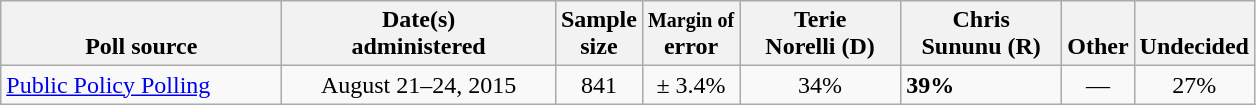<table class="wikitable">
<tr valign= bottom>
<th style="width:180px;">Poll source</th>
<th style="width:175px;">Date(s)<br>administered</th>
<th class=small>Sample<br>size</th>
<th><small>Margin of</small><br>error</th>
<th style="width:100px;">Terie<br>Norelli (D)</th>
<th style="width:100px;">Chris<br>Sununu (R)</th>
<th>Other</th>
<th>Undecided</th>
</tr>
<tr>
<td><a href='#'>Public Policy Polling</a></td>
<td align=center>August 21–24, 2015</td>
<td align=center>841</td>
<td align=center>± 3.4%</td>
<td align=center>34%</td>
<td><strong>39%</strong></td>
<td align=center>—</td>
<td align=center>27%</td>
</tr>
</table>
